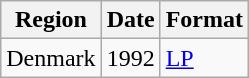<table class="wikitable">
<tr>
<th>Region</th>
<th>Date</th>
<th>Format</th>
</tr>
<tr>
<td>Denmark</td>
<td>1992</td>
<td><a href='#'>LP</a></td>
</tr>
</table>
